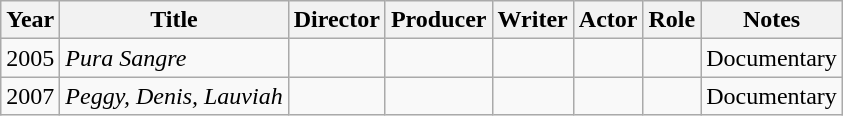<table class="wikitable">
<tr>
<th>Year</th>
<th>Title</th>
<th>Director</th>
<th>Producer</th>
<th>Writer</th>
<th>Actor</th>
<th>Role</th>
<th>Notes</th>
</tr>
<tr>
<td>2005</td>
<td><em>Pura Sangre</em></td>
<td></td>
<td></td>
<td></td>
<td></td>
<td></td>
<td>Documentary</td>
</tr>
<tr>
<td>2007</td>
<td><em>Peggy, Denis, Lauviah</em></td>
<td></td>
<td></td>
<td></td>
<td></td>
<td></td>
<td>Documentary</td>
</tr>
</table>
